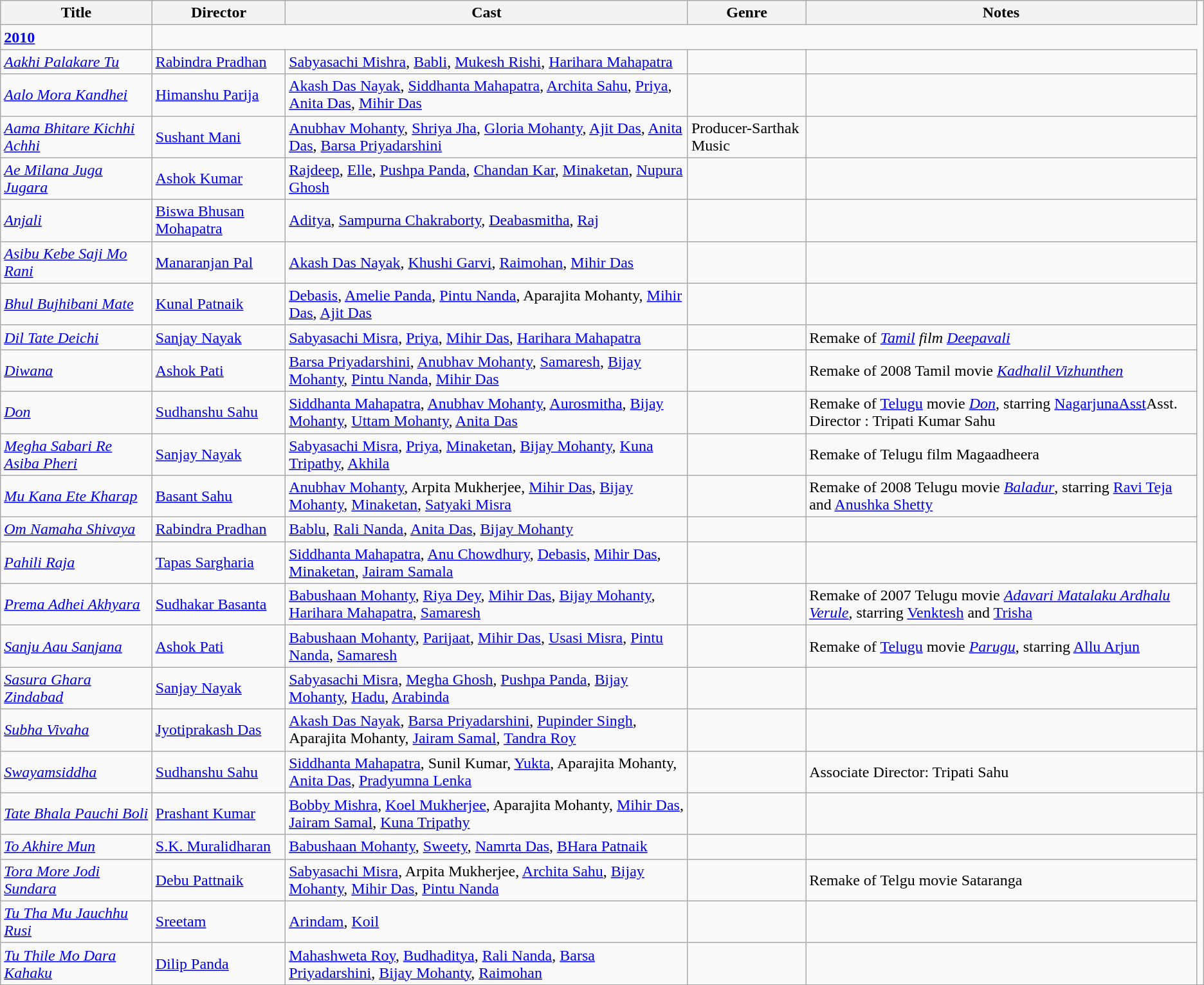<table class="wikitable sortable">
<tr>
<th>Title</th>
<th>Director</th>
<th>Cast</th>
<th>Genre</th>
<th>Notes</th>
</tr>
<tr>
<td><strong><a href='#'>2010</a></strong></td>
</tr>
<tr>
<td><em><a href='#'>Aakhi Palakare Tu</a></em></td>
<td><a href='#'>Rabindra Pradhan</a></td>
<td><a href='#'>Sabyasachi Mishra</a>, <a href='#'>Babli</a>, <a href='#'>Mukesh Rishi</a>, <a href='#'>Harihara Mahapatra</a></td>
<td></td>
<td></td>
</tr>
<tr>
<td><em><a href='#'>Aalo Mora Kandhei</a></em></td>
<td><a href='#'>Himanshu Parija</a></td>
<td><a href='#'>Akash Das Nayak</a>, <a href='#'>Siddhanta Mahapatra</a>, <a href='#'>Archita Sahu</a>, <a href='#'>Priya</a>, <a href='#'>Anita Das</a>, <a href='#'>Mihir Das</a></td>
<td></td>
<td></td>
</tr>
<tr>
<td><em><a href='#'>Aama Bhitare Kichhi Achhi</a></em></td>
<td><a href='#'>Sushant Mani</a></td>
<td><a href='#'>Anubhav Mohanty</a>, <a href='#'>Shriya Jha</a>, <a href='#'>Gloria Mohanty</a>, <a href='#'>Ajit Das</a>, <a href='#'>Anita Das</a>, <a href='#'>Barsa Priyadarshini</a></td>
<td>Producer-Sarthak Music</td>
<td></td>
</tr>
<tr>
<td><em><a href='#'>Ae Milana Juga Jugara</a></em></td>
<td><a href='#'>Ashok Kumar</a></td>
<td><a href='#'>Rajdeep</a>, <a href='#'>Elle</a>, <a href='#'>Pushpa Panda</a>, <a href='#'>Chandan Kar</a>, <a href='#'>Minaketan</a>, <a href='#'>Nupura Ghosh</a></td>
<td></td>
<td></td>
</tr>
<tr>
<td><em><a href='#'>Anjali</a></em></td>
<td><a href='#'>Biswa Bhusan Mohapatra</a></td>
<td><a href='#'>Aditya</a>, <a href='#'>Sampurna Chakraborty</a>, <a href='#'>Deabasmitha</a>, <a href='#'>Raj</a></td>
<td></td>
<td></td>
</tr>
<tr>
<td><em><a href='#'>Asibu Kebe Saji Mo Rani</a></em></td>
<td><a href='#'>Manaranjan Pal</a></td>
<td><a href='#'>Akash Das Nayak</a>, <a href='#'>Khushi Garvi</a>, <a href='#'>Raimohan</a>, <a href='#'>Mihir Das</a></td>
<td></td>
<td></td>
</tr>
<tr>
<td><em><a href='#'>Bhul Bujhibani Mate</a></em></td>
<td><a href='#'>Kunal Patnaik</a></td>
<td><a href='#'>Debasis</a>, <a href='#'>Amelie Panda</a>, <a href='#'>Pintu Nanda</a>, Aparajita Mohanty, <a href='#'>Mihir Das</a>, <a href='#'>Ajit Das</a></td>
<td></td>
<td></td>
</tr>
<tr>
<td><em><a href='#'>Dil Tate Deichi</a></em></td>
<td><a href='#'>Sanjay Nayak</a></td>
<td><a href='#'>Sabyasachi Misra</a>, <a href='#'>Priya</a>, <a href='#'>Mihir Das</a>, <a href='#'>Harihara Mahapatra</a></td>
<td></td>
<td>Remake of <em><a href='#'>Tamil</a> film <a href='#'>Deepavali</a></em></td>
</tr>
<tr>
<td><em><a href='#'>Diwana</a></em></td>
<td><a href='#'>Ashok Pati</a></td>
<td><a href='#'>Barsa Priyadarshini</a>, <a href='#'>Anubhav Mohanty</a>, <a href='#'>Samaresh</a>, <a href='#'>Bijay Mohanty</a>, <a href='#'>Pintu Nanda</a>, <a href='#'>Mihir Das</a></td>
<td></td>
<td>Remake of 2008 Tamil movie <em><a href='#'>Kadhalil Vizhunthen</a></em></td>
</tr>
<tr>
<td><em><a href='#'>Don</a></em></td>
<td><a href='#'>Sudhanshu Sahu</a></td>
<td><a href='#'>Siddhanta Mahapatra</a>, <a href='#'>Anubhav Mohanty</a>, <a href='#'>Aurosmitha</a>, <a href='#'>Bijay Mohanty</a>, <a href='#'>Uttam Mohanty</a>, <a href='#'>Anita Das</a></td>
<td></td>
<td>Remake of <a href='#'>Telugu</a> movie <em><a href='#'>Don</a></em>, starring <a href='#'>NagarjunaAsst</a>Asst. Director : Tripati Kumar Sahu</td>
</tr>
<tr>
<td><em><a href='#'>Megha Sabari Re Asiba Pheri</a></em></td>
<td><a href='#'>Sanjay Nayak</a></td>
<td><a href='#'>Sabyasachi Misra</a>, <a href='#'>Priya</a>, <a href='#'>Minaketan</a>, <a href='#'>Bijay Mohanty</a>, <a href='#'>Kuna Tripathy</a>, <a href='#'>Akhila</a></td>
<td></td>
<td>Remake of Telugu film Magaadheera</td>
</tr>
<tr>
<td><em><a href='#'>Mu Kana Ete Kharap</a></em></td>
<td><a href='#'>Basant Sahu</a></td>
<td><a href='#'>Anubhav Mohanty</a>, Arpita Mukherjee, <a href='#'>Mihir Das</a>, <a href='#'>Bijay Mohanty</a>, <a href='#'>Minaketan</a>, <a href='#'>Satyaki Misra</a></td>
<td></td>
<td>Remake of 2008 Telugu movie <em><a href='#'>Baladur</a></em>, starring <a href='#'>Ravi Teja</a> and <a href='#'>Anushka Shetty</a></td>
</tr>
<tr>
<td><em><a href='#'>Om Namaha Shivaya</a></em></td>
<td><a href='#'>Rabindra Pradhan</a></td>
<td><a href='#'>Bablu</a>, <a href='#'>Rali Nanda</a>, <a href='#'>Anita Das</a>, <a href='#'>Bijay Mohanty</a></td>
<td></td>
<td></td>
</tr>
<tr>
<td><em><a href='#'>Pahili Raja</a></em></td>
<td><a href='#'>Tapas Sargharia</a></td>
<td><a href='#'>Siddhanta Mahapatra</a>, <a href='#'>Anu Chowdhury</a>, <a href='#'>Debasis</a>, <a href='#'>Mihir Das</a>, <a href='#'>Minaketan</a>, <a href='#'>Jairam Samala</a></td>
<td></td>
<td></td>
</tr>
<tr>
<td><em><a href='#'>Prema Adhei Akhyara</a></em></td>
<td><a href='#'>Sudhakar Basanta</a></td>
<td><a href='#'>Babushaan Mohanty</a>, <a href='#'>Riya Dey</a>, <a href='#'>Mihir Das</a>, <a href='#'>Bijay Mohanty</a>, <a href='#'>Harihara Mahapatra</a>, <a href='#'>Samaresh</a></td>
<td></td>
<td>Remake of 2007 Telugu movie <em><a href='#'>Adavari Matalaku Ardhalu Verule</a></em>,  starring <a href='#'>Venktesh</a> and <a href='#'>Trisha</a></td>
</tr>
<tr>
<td><em><a href='#'>Sanju Aau Sanjana</a></em></td>
<td><a href='#'>Ashok Pati</a></td>
<td><a href='#'>Babushaan Mohanty</a>, <a href='#'>Parijaat</a>, <a href='#'>Mihir Das</a>, <a href='#'>Usasi Misra</a>, <a href='#'>Pintu Nanda</a>, <a href='#'>Samaresh</a></td>
<td></td>
<td>Remake of <a href='#'>Telugu</a> movie <em><a href='#'>Parugu</a></em>, starring <a href='#'>Allu Arjun</a></td>
</tr>
<tr>
<td><em><a href='#'>Sasura Ghara Zindabad</a></em></td>
<td><a href='#'>Sanjay Nayak</a></td>
<td><a href='#'>Sabyasachi Misra</a>, <a href='#'>Megha Ghosh</a>, <a href='#'>Pushpa Panda</a>, <a href='#'>Bijay Mohanty</a>, <a href='#'>Hadu</a>, <a href='#'>Arabinda</a></td>
<td></td>
<td></td>
</tr>
<tr>
<td><em><a href='#'>Subha Vivaha</a></em></td>
<td><a href='#'>Jyotiprakash Das</a></td>
<td><a href='#'>Akash Das Nayak</a>, <a href='#'>Barsa Priyadarshini</a>, <a href='#'>Pupinder Singh</a>, Aparajita Mohanty, <a href='#'>Jairam Samal</a>, <a href='#'>Tandra Roy</a></td>
<td></td>
<td></td>
</tr>
<tr>
<td><em><a href='#'>Swayamsiddha</a></em></td>
<td><a href='#'>Sudhanshu Sahu</a></td>
<td><a href='#'>Siddhanta Mahapatra</a>, Sunil Kumar, <a href='#'>Yukta</a>, Aparajita Mohanty, <a href='#'>Anita Das</a>, <a href='#'>Pradyumna Lenka</a></td>
<td></td>
<td>Associate Director: Tripati Sahu</td>
<td></td>
</tr>
<tr>
<td><em><a href='#'>Tate Bhala Pauchi Boli</a></em></td>
<td><a href='#'>Prashant Kumar</a></td>
<td><a href='#'>Bobby Mishra</a>, <a href='#'>Koel Mukherjee</a>, Aparajita Mohanty, <a href='#'>Mihir Das</a>, <a href='#'>Jairam Samal</a>, <a href='#'>Kuna Tripathy</a></td>
<td></td>
<td></td>
</tr>
<tr>
<td><em><a href='#'>To Akhire Mun</a></em></td>
<td><a href='#'>S.K. Muralidharan</a></td>
<td><a href='#'>Babushaan Mohanty</a>, <a href='#'>Sweety</a>, <a href='#'>Namrta Das</a>, <a href='#'>BHara Patnaik</a></td>
<td></td>
<td></td>
</tr>
<tr>
<td><em><a href='#'>Tora More Jodi Sundara</a></em></td>
<td><a href='#'>Debu Pattnaik</a></td>
<td><a href='#'>Sabyasachi Misra</a>, Arpita Mukherjee, <a href='#'>Archita Sahu</a>, <a href='#'>Bijay Mohanty</a>, <a href='#'>Mihir Das</a>, <a href='#'>Pintu Nanda</a></td>
<td></td>
<td>Remake of Telgu movie Sataranga</td>
</tr>
<tr>
<td><em><a href='#'>Tu Tha Mu Jauchhu Rusi</a></em></td>
<td><a href='#'>Sreetam</a></td>
<td><a href='#'>Arindam</a>, <a href='#'>Koil</a></td>
<td></td>
<td></td>
</tr>
<tr>
<td><em><a href='#'>Tu Thile Mo Dara Kahaku</a></em></td>
<td><a href='#'>Dilip Panda</a></td>
<td><a href='#'>Mahashweta Roy</a>, <a href='#'>Budhaditya</a>, <a href='#'>Rali Nanda</a>, <a href='#'>Barsa Priyadarshini</a>, <a href='#'>Bijay Mohanty</a>, <a href='#'>Raimohan</a></td>
<td></td>
<td></td>
</tr>
<tr>
</tr>
</table>
